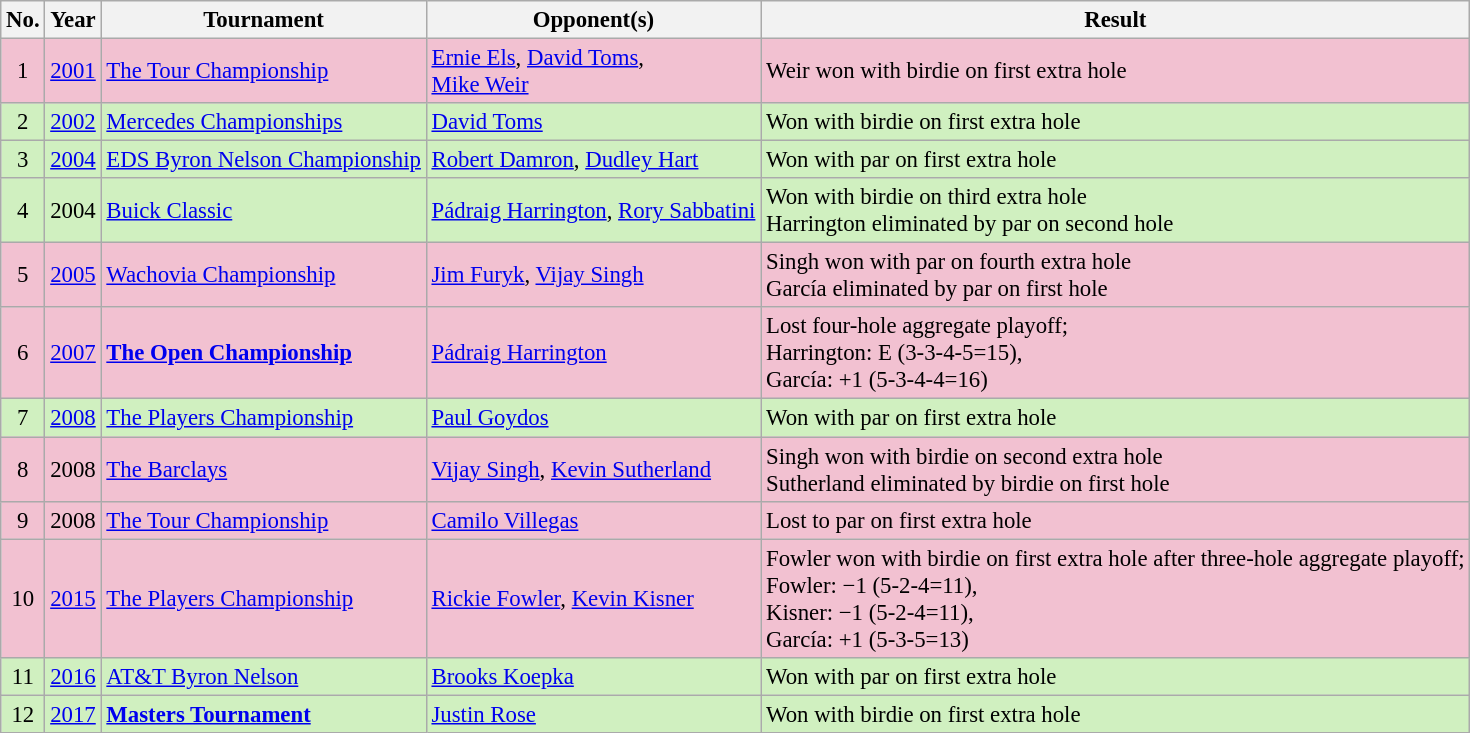<table class="wikitable" style="font-size:95%;">
<tr>
<th>No.</th>
<th>Year</th>
<th>Tournament</th>
<th>Opponent(s)</th>
<th>Result</th>
</tr>
<tr style="background:#F2C1D1;">
<td align=center>1</td>
<td><a href='#'>2001</a></td>
<td><a href='#'>The Tour Championship</a></td>
<td> <a href='#'>Ernie Els</a>,  <a href='#'>David Toms</a>,<br> <a href='#'>Mike Weir</a></td>
<td>Weir won with birdie on first extra hole</td>
</tr>
<tr style="background:#D0F0C0;">
<td align=center>2</td>
<td><a href='#'>2002</a></td>
<td><a href='#'>Mercedes Championships</a></td>
<td> <a href='#'>David Toms</a></td>
<td>Won with birdie on first extra hole</td>
</tr>
<tr style="background:#D0F0C0;">
<td align=center>3</td>
<td><a href='#'>2004</a></td>
<td><a href='#'>EDS Byron Nelson Championship</a></td>
<td> <a href='#'>Robert Damron</a>,  <a href='#'>Dudley Hart</a></td>
<td>Won with par on first extra hole</td>
</tr>
<tr style="background:#D0F0C0;">
<td align=center>4</td>
<td>2004</td>
<td><a href='#'>Buick Classic</a></td>
<td> <a href='#'>Pádraig Harrington</a>,  <a href='#'>Rory Sabbatini</a></td>
<td>Won with birdie on third extra hole<br>Harrington eliminated by par on second hole</td>
</tr>
<tr style="background:#F2C1D1;">
<td align=center>5</td>
<td><a href='#'>2005</a></td>
<td><a href='#'>Wachovia Championship</a></td>
<td> <a href='#'>Jim Furyk</a>,  <a href='#'>Vijay Singh</a></td>
<td>Singh won with par on fourth extra hole<br>García eliminated by par on first hole</td>
</tr>
<tr style="background:#F2C1D1;">
<td align=center>6</td>
<td><a href='#'>2007</a></td>
<td><strong><a href='#'>The Open Championship</a></strong></td>
<td> <a href='#'>Pádraig Harrington</a></td>
<td>Lost four-hole aggregate playoff;<br>Harrington: E (3-3-4-5=15),<br>García: +1 (5-3-4-4=16)</td>
</tr>
<tr style="background:#D0F0C0;">
<td align=center>7</td>
<td><a href='#'>2008</a></td>
<td><a href='#'>The Players Championship</a></td>
<td> <a href='#'>Paul Goydos</a></td>
<td>Won with par on first extra hole</td>
</tr>
<tr style="background:#F2C1D1;">
<td align=center>8</td>
<td>2008</td>
<td><a href='#'>The Barclays</a></td>
<td> <a href='#'>Vijay Singh</a>,  <a href='#'>Kevin Sutherland</a></td>
<td>Singh won with birdie on second extra hole<br>Sutherland eliminated by birdie on first hole</td>
</tr>
<tr style="background:#F2C1D1;">
<td align=center>9</td>
<td>2008</td>
<td><a href='#'>The Tour Championship</a></td>
<td> <a href='#'>Camilo Villegas</a></td>
<td>Lost to par on first extra hole</td>
</tr>
<tr style="background:#F2C1D1;">
<td align=center>10</td>
<td><a href='#'>2015</a></td>
<td><a href='#'>The Players Championship</a></td>
<td> <a href='#'>Rickie Fowler</a>,  <a href='#'>Kevin Kisner</a></td>
<td>Fowler won with birdie on first extra hole after three-hole aggregate playoff;<br>Fowler: −1 (5-2-4=11),<br>Kisner: −1 (5-2-4=11),<br>García: +1 (5-3-5=13)</td>
</tr>
<tr style="background:#D0F0C0;">
<td align=center>11</td>
<td><a href='#'>2016</a></td>
<td><a href='#'>AT&T Byron Nelson</a></td>
<td> <a href='#'>Brooks Koepka</a></td>
<td>Won with par on first extra hole</td>
</tr>
<tr style="background:#D0F0C0;">
<td align=center>12</td>
<td><a href='#'>2017</a></td>
<td><strong><a href='#'>Masters Tournament</a></strong></td>
<td> <a href='#'>Justin Rose</a></td>
<td>Won with birdie on first extra hole</td>
</tr>
</table>
